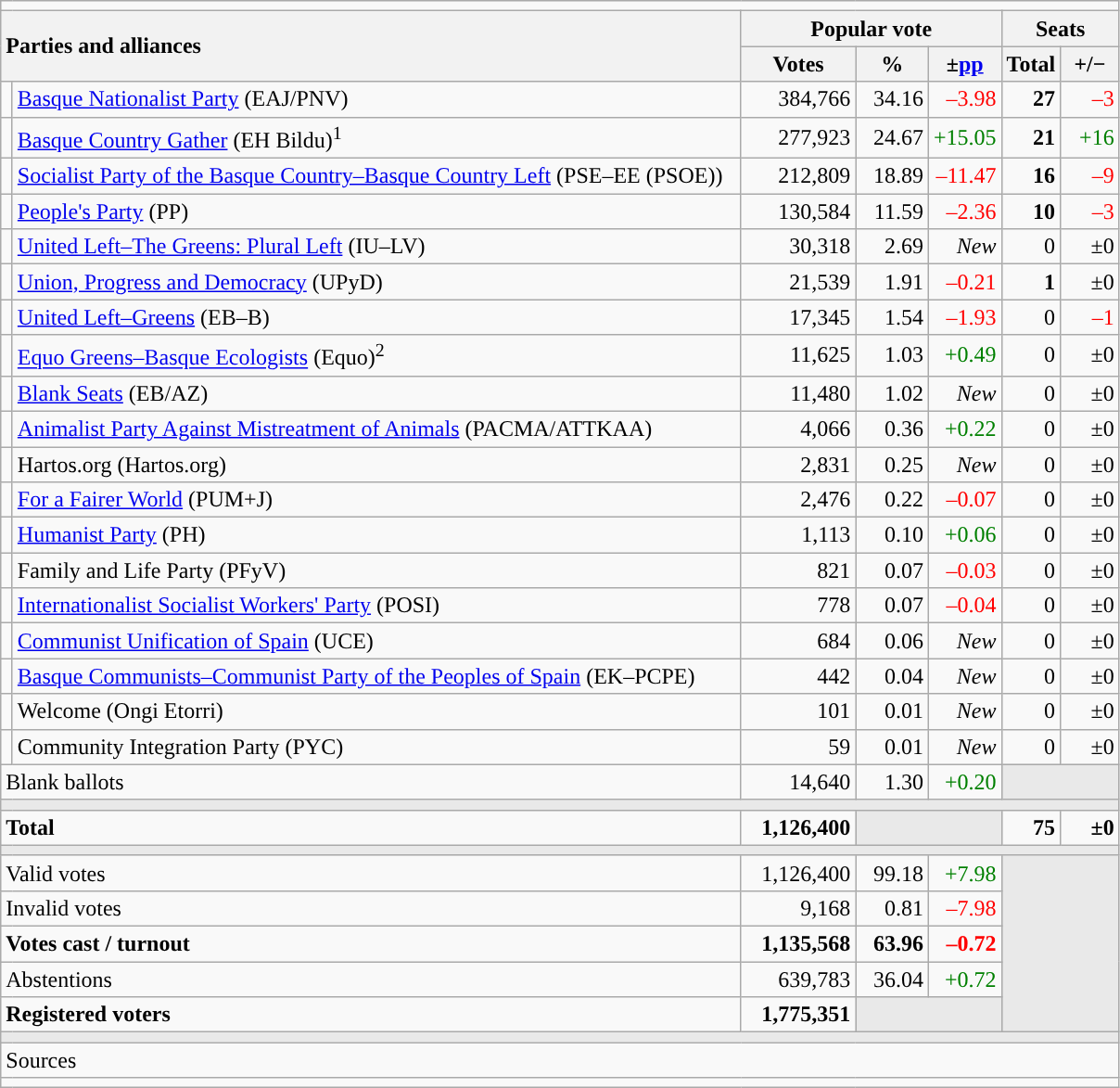<table class="wikitable" style="text-align:right;">
<tr>
<td colspan="7"></td>
</tr>
<tr>
<th style="text-align:left;" rowspan="2" colspan="2" width="525">Parties and alliances</th>
<th colspan="3">Popular vote</th>
<th colspan="2">Seats</th>
</tr>
<tr>
<th width="75">Votes</th>
<th width="45">%</th>
<th width="45">±<a href='#'>pp</a></th>
<th width="35">Total</th>
<th width="35">+/−</th>
</tr>
<tr>
<td width="1" style="color:inherit;background:"></td>
<td align="left"><a href='#'>Basque Nationalist Party</a> (EAJ/PNV)</td>
<td>384,766</td>
<td>34.16</td>
<td style="color:red;">–3.98</td>
<td><strong>27</strong></td>
<td style="color:red;">–3</td>
</tr>
<tr>
<td style="color:inherit;background:"></td>
<td align="left"><a href='#'>Basque Country Gather</a> (EH Bildu)<sup>1</sup></td>
<td>277,923</td>
<td>24.67</td>
<td style="color:green;">+15.05</td>
<td><strong>21</strong></td>
<td style="color:green;">+16</td>
</tr>
<tr>
<td style="color:inherit;background:"></td>
<td align="left"><a href='#'>Socialist Party of the Basque Country–Basque Country Left</a> (PSE–EE (PSOE))</td>
<td>212,809</td>
<td>18.89</td>
<td style="color:red;">–11.47</td>
<td><strong>16</strong></td>
<td style="color:red;">–9</td>
</tr>
<tr>
<td style="color:inherit;background:"></td>
<td align="left"><a href='#'>People's Party</a> (PP)</td>
<td>130,584</td>
<td>11.59</td>
<td style="color:red;">–2.36</td>
<td><strong>10</strong></td>
<td style="color:red;">–3</td>
</tr>
<tr>
<td style="color:inherit;background:"></td>
<td align="left"><a href='#'>United Left–The Greens: Plural Left</a> (IU–LV)</td>
<td>30,318</td>
<td>2.69</td>
<td><em>New</em></td>
<td>0</td>
<td>±0</td>
</tr>
<tr>
<td style="color:inherit;background:"></td>
<td align="left"><a href='#'>Union, Progress and Democracy</a> (UPyD)</td>
<td>21,539</td>
<td>1.91</td>
<td style="color:red;">–0.21</td>
<td><strong>1</strong></td>
<td>±0</td>
</tr>
<tr>
<td style="color:inherit;background:"></td>
<td align="left"><a href='#'>United Left–Greens</a> (EB–B)</td>
<td>17,345</td>
<td>1.54</td>
<td style="color:red;">–1.93</td>
<td>0</td>
<td style="color:red;">–1</td>
</tr>
<tr>
<td style="color:inherit;background:"></td>
<td align="left"><a href='#'>Equo Greens–Basque Ecologists</a> (Equo)<sup>2</sup></td>
<td>11,625</td>
<td>1.03</td>
<td style="color:green;">+0.49</td>
<td>0</td>
<td>±0</td>
</tr>
<tr>
<td style="color:inherit;background:"></td>
<td align="left"><a href='#'>Blank Seats</a> (EB/AZ)</td>
<td>11,480</td>
<td>1.02</td>
<td><em>New</em></td>
<td>0</td>
<td>±0</td>
</tr>
<tr>
<td style="color:inherit;background:"></td>
<td align="left"><a href='#'>Animalist Party Against Mistreatment of Animals</a> (PACMA/ATTKAA)</td>
<td>4,066</td>
<td>0.36</td>
<td style="color:green;">+0.22</td>
<td>0</td>
<td>±0</td>
</tr>
<tr>
<td style="color:inherit;background:"></td>
<td align="left">Hartos.org (Hartos.org)</td>
<td>2,831</td>
<td>0.25</td>
<td><em>New</em></td>
<td>0</td>
<td>±0</td>
</tr>
<tr>
<td style="color:inherit;background:"></td>
<td align="left"><a href='#'>For a Fairer World</a> (PUM+J)</td>
<td>2,476</td>
<td>0.22</td>
<td style="color:red;">–0.07</td>
<td>0</td>
<td>±0</td>
</tr>
<tr>
<td style="color:inherit;background:"></td>
<td align="left"><a href='#'>Humanist Party</a> (PH)</td>
<td>1,113</td>
<td>0.10</td>
<td style="color:green;">+0.06</td>
<td>0</td>
<td>±0</td>
</tr>
<tr>
<td style="color:inherit;background:"></td>
<td align="left">Family and Life Party (PFyV)</td>
<td>821</td>
<td>0.07</td>
<td style="color:red;">–0.03</td>
<td>0</td>
<td>±0</td>
</tr>
<tr>
<td style="color:inherit;background:"></td>
<td align="left"><a href='#'>Internationalist Socialist Workers' Party</a> (POSI)</td>
<td>778</td>
<td>0.07</td>
<td style="color:red;">–0.04</td>
<td>0</td>
<td>±0</td>
</tr>
<tr>
<td style="color:inherit;background:"></td>
<td align="left"><a href='#'>Communist Unification of Spain</a> (UCE)</td>
<td>684</td>
<td>0.06</td>
<td><em>New</em></td>
<td>0</td>
<td>±0</td>
</tr>
<tr>
<td style="color:inherit;background:"></td>
<td align="left"><a href='#'>Basque Communists–Communist Party of the Peoples of Spain</a> (EK–PCPE)</td>
<td>442</td>
<td>0.04</td>
<td><em>New</em></td>
<td>0</td>
<td>±0</td>
</tr>
<tr>
<td style="color:inherit;background:"></td>
<td align="left">Welcome (Ongi Etorri)</td>
<td>101</td>
<td>0.01</td>
<td><em>New</em></td>
<td>0</td>
<td>±0</td>
</tr>
<tr>
<td style="color:inherit;background:"></td>
<td align="left">Community Integration Party (PYC)</td>
<td>59</td>
<td>0.01</td>
<td><em>New</em></td>
<td>0</td>
<td>±0</td>
</tr>
<tr>
<td align="left" colspan="2">Blank ballots</td>
<td>14,640</td>
<td>1.30</td>
<td style="color:green;">+0.20</td>
<td bgcolor="#E9E9E9" colspan="2"></td>
</tr>
<tr>
<td colspan="7" bgcolor="#E9E9E9"></td>
</tr>
<tr style="font-weight:bold;">
<td align="left" colspan="2">Total</td>
<td>1,126,400</td>
<td bgcolor="#E9E9E9" colspan="2"></td>
<td>75</td>
<td>±0</td>
</tr>
<tr>
<td colspan="7" bgcolor="#E9E9E9"></td>
</tr>
<tr>
<td align="left" colspan="2">Valid votes</td>
<td>1,126,400</td>
<td>99.18</td>
<td style="color:green;">+7.98</td>
<td bgcolor="#E9E9E9" colspan="2" rowspan="5"></td>
</tr>
<tr>
<td align="left" colspan="2">Invalid votes</td>
<td>9,168</td>
<td>0.81</td>
<td style="color:red;">–7.98</td>
</tr>
<tr style="font-weight:bold;">
<td align="left" colspan="2">Votes cast / turnout</td>
<td>1,135,568</td>
<td>63.96</td>
<td style="color:red;">–0.72</td>
</tr>
<tr>
<td align="left" colspan="2">Abstentions</td>
<td>639,783</td>
<td>36.04</td>
<td style="color:green;">+0.72</td>
</tr>
<tr style="font-weight:bold;">
<td align="left" colspan="2">Registered voters</td>
<td>1,775,351</td>
<td bgcolor="#E9E9E9" colspan="2"></td>
</tr>
<tr>
<td colspan="7" bgcolor="#E9E9E9"></td>
</tr>
<tr>
<td align="left" colspan="7">Sources</td>
</tr>
<tr>
<td colspan="7" style="text-align:left; max-width:790px;"></td>
</tr>
</table>
